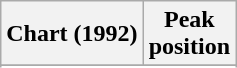<table class="wikitable sortable">
<tr>
<th>Chart (1992)</th>
<th>Peak<br>position</th>
</tr>
<tr>
</tr>
<tr>
</tr>
</table>
